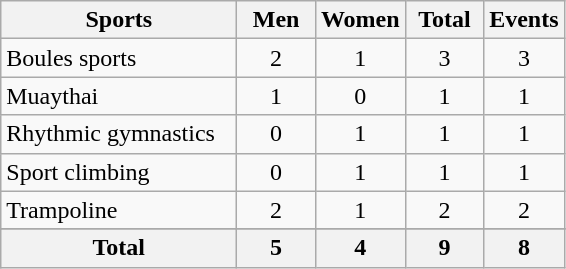<table class="wikitable sortable" style="text-align:center;">
<tr>
<th width=150>Sports</th>
<th width=45>Men</th>
<th width=45>Women</th>
<th width=45>Total</th>
<th width=45>Events</th>
</tr>
<tr>
<td align=left>Boules sports</td>
<td>2</td>
<td>1</td>
<td>3</td>
<td>3</td>
</tr>
<tr>
<td align=left>Muaythai</td>
<td>1</td>
<td>0</td>
<td>1</td>
<td>1</td>
</tr>
<tr>
<td align=left>Rhythmic gymnastics</td>
<td>0</td>
<td>1</td>
<td>1</td>
<td>1</td>
</tr>
<tr>
<td align=left>Sport climbing</td>
<td>0</td>
<td>1</td>
<td>1</td>
<td>1</td>
</tr>
<tr>
<td align=left>Trampoline</td>
<td>2</td>
<td>1</td>
<td>2</td>
<td>2</td>
</tr>
<tr>
</tr>
<tr class="sortbottom">
<th>Total</th>
<th>5</th>
<th>4</th>
<th>9</th>
<th>8</th>
</tr>
</table>
